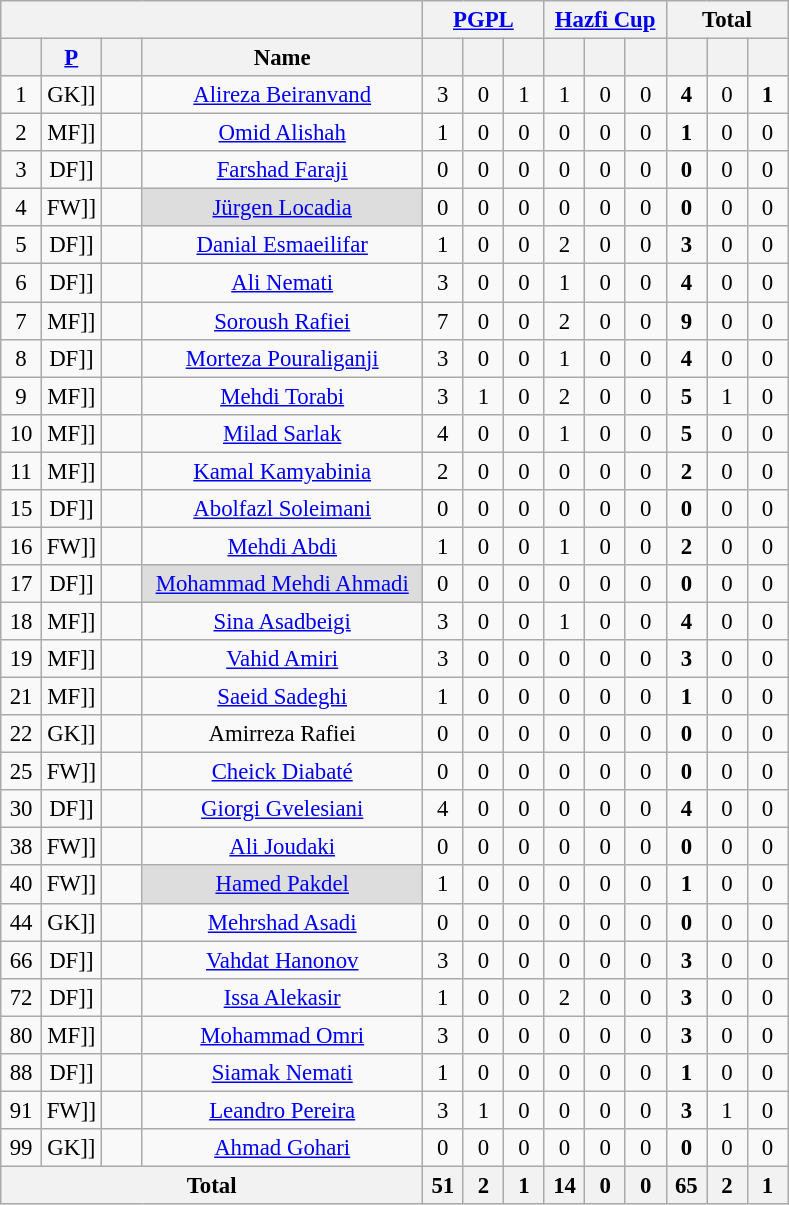<table class="wikitable sortable" style="text-align:center; font-size:95%;">
<tr>
<th colspan="4"></th>
<th colspan="3"><a href='#'>PGPL</a></th>
<th colspan="3"><a href='#'>Hazfi Cup</a></th>
<th colspan="3">Total</th>
</tr>
<tr>
<th width=20></th>
<th width=20><a href='#'>P</a></th>
<th width=20></th>
<th width=180>Name</th>
<th width=20></th>
<th width=20></th>
<th width=20></th>
<th width=20></th>
<th width=20></th>
<th width=20></th>
<th width=20></th>
<th width=20></th>
<th width=20></th>
</tr>
<tr>
<td>1</td>
<td [[>GK]]</td>
<td></td>
<td><a href='#'>Alireza Beiranvand</a></td>
<td>3</td>
<td>0</td>
<td>1</td>
<td>1</td>
<td>0</td>
<td>0</td>
<td><strong>4</strong></td>
<td>0</td>
<td><strong>1</strong></td>
</tr>
<tr>
<td>2</td>
<td [[>MF]]</td>
<td></td>
<td><a href='#'>Omid Alishah</a></td>
<td>1</td>
<td>0</td>
<td>0</td>
<td>0</td>
<td>0</td>
<td>0</td>
<td><strong>1</strong></td>
<td>0</td>
<td>0</td>
</tr>
<tr>
<td>3</td>
<td [[>DF]]</td>
<td></td>
<td><a href='#'>Farshad Faraji</a></td>
<td>0</td>
<td>0</td>
<td>0</td>
<td>0</td>
<td>0</td>
<td>0</td>
<td><strong>0</strong></td>
<td>0</td>
<td>0</td>
</tr>
<tr>
<td>4</td>
<td [[>FW]]</td>
<td></td>
<td style="background:#ddd;"><a href='#'>Jürgen Locadia</a></td>
<td>0</td>
<td>0</td>
<td>0</td>
<td>0</td>
<td>0</td>
<td>0</td>
<td><strong>0</strong></td>
<td>0</td>
<td>0</td>
</tr>
<tr>
<td>5</td>
<td [[>DF]]</td>
<td></td>
<td><a href='#'>Danial Esmaeilifar</a></td>
<td>1</td>
<td>0</td>
<td>0</td>
<td>2</td>
<td>0</td>
<td>0</td>
<td><strong>3</strong></td>
<td>0</td>
<td>0</td>
</tr>
<tr>
<td>6</td>
<td [[>DF]]</td>
<td></td>
<td><a href='#'>Ali Nemati</a></td>
<td>3</td>
<td>0</td>
<td>0</td>
<td>1</td>
<td>0</td>
<td>0</td>
<td><strong>4</strong></td>
<td>0</td>
<td>0</td>
</tr>
<tr>
<td>7</td>
<td [[>MF]]</td>
<td></td>
<td><a href='#'>Soroush Rafiei</a></td>
<td>7</td>
<td>0</td>
<td>0</td>
<td>2</td>
<td>0</td>
<td>0</td>
<td><strong>9</strong></td>
<td>0</td>
<td>0</td>
</tr>
<tr>
<td>8</td>
<td [[>DF]]</td>
<td></td>
<td><a href='#'>Morteza Pouraliganji</a></td>
<td>3</td>
<td>0</td>
<td>0</td>
<td>1</td>
<td>0</td>
<td>0</td>
<td><strong>4</strong></td>
<td>0</td>
<td>0</td>
</tr>
<tr>
<td>9</td>
<td [[>MF]]</td>
<td></td>
<td><a href='#'>Mehdi Torabi</a></td>
<td>3</td>
<td>1</td>
<td>0</td>
<td>2</td>
<td>0</td>
<td>0</td>
<td><strong>5</strong></td>
<td>1</td>
<td>0</td>
</tr>
<tr>
<td>10</td>
<td [[>MF]]</td>
<td></td>
<td><a href='#'>Milad Sarlak</a></td>
<td>4</td>
<td>0</td>
<td>0</td>
<td>1</td>
<td>0</td>
<td>0</td>
<td><strong>5</strong></td>
<td>0</td>
<td>0</td>
</tr>
<tr>
<td>11</td>
<td [[>MF]]</td>
<td></td>
<td><a href='#'>Kamal Kamyabinia</a></td>
<td>2</td>
<td>0</td>
<td>0</td>
<td>0</td>
<td>0</td>
<td>0</td>
<td><strong>2</strong></td>
<td>0</td>
<td>0</td>
</tr>
<tr>
<td>15</td>
<td [[>DF]]</td>
<td></td>
<td><a href='#'>Abolfazl Soleimani</a></td>
<td>0</td>
<td>0</td>
<td>0</td>
<td>0</td>
<td>0</td>
<td>0</td>
<td><strong>0</strong></td>
<td>0</td>
<td>0</td>
</tr>
<tr>
<td>16</td>
<td [[>FW]]</td>
<td></td>
<td><a href='#'>Mehdi Abdi</a></td>
<td>1</td>
<td>0</td>
<td>0</td>
<td>1</td>
<td>0</td>
<td>0</td>
<td><strong>2</strong></td>
<td>0</td>
<td>0</td>
</tr>
<tr>
<td>17</td>
<td [[>DF]]</td>
<td></td>
<td style="background:#ddd;"><a href='#'>Mohammad Mehdi Ahmadi</a></td>
<td>0</td>
<td>0</td>
<td>0</td>
<td>0</td>
<td>0</td>
<td>0</td>
<td><strong>0</strong></td>
<td>0</td>
<td>0</td>
</tr>
<tr>
<td>18</td>
<td [[>MF]]</td>
<td></td>
<td><a href='#'>Sina Asadbeigi</a></td>
<td>3</td>
<td>0</td>
<td>0</td>
<td>1</td>
<td>0</td>
<td>0</td>
<td><strong>4</strong></td>
<td>0</td>
<td>0</td>
</tr>
<tr>
<td>19</td>
<td [[>MF]]</td>
<td></td>
<td><a href='#'>Vahid Amiri</a></td>
<td>3</td>
<td>0</td>
<td>0</td>
<td>0</td>
<td>0</td>
<td>0</td>
<td><strong>3</strong></td>
<td>0</td>
<td>0</td>
</tr>
<tr>
<td>21</td>
<td [[>MF]]</td>
<td></td>
<td><a href='#'>Saeid Sadeghi</a></td>
<td>1</td>
<td>0</td>
<td>0</td>
<td>0</td>
<td>0</td>
<td>0</td>
<td><strong>1</strong></td>
<td>0</td>
<td>0</td>
</tr>
<tr>
<td>22</td>
<td [[>GK]]</td>
<td></td>
<td>Amirreza Rafiei</td>
<td>0</td>
<td>0</td>
<td>0</td>
<td>0</td>
<td>0</td>
<td>0</td>
<td><strong>0</strong></td>
<td>0</td>
<td>0</td>
</tr>
<tr>
<td>25</td>
<td [[>FW]]</td>
<td></td>
<td><a href='#'>Cheick Diabaté</a></td>
<td>0</td>
<td>0</td>
<td>0</td>
<td>0</td>
<td>0</td>
<td>0</td>
<td><strong>0</strong></td>
<td>0</td>
<td>0</td>
</tr>
<tr>
<td>30</td>
<td [[>DF]]</td>
<td></td>
<td><a href='#'>Giorgi Gvelesiani</a></td>
<td>4</td>
<td>0</td>
<td>0</td>
<td>0</td>
<td>0</td>
<td>0</td>
<td><strong>4</strong></td>
<td>0</td>
<td>0</td>
</tr>
<tr>
<td>38</td>
<td [[>FW]]</td>
<td></td>
<td><a href='#'>Ali Joudaki</a></td>
<td>0</td>
<td>0</td>
<td>0</td>
<td>0</td>
<td>0</td>
<td>0</td>
<td><strong>0</strong></td>
<td>0</td>
<td>0</td>
</tr>
<tr>
<td>40</td>
<td [[>FW]]</td>
<td></td>
<td style="background:#ddd;"><a href='#'>Hamed Pakdel</a></td>
<td>1</td>
<td>0</td>
<td>0</td>
<td>0</td>
<td>0</td>
<td>0</td>
<td><strong>1</strong></td>
<td>0</td>
<td>0</td>
</tr>
<tr>
<td>44</td>
<td [[>GK]]</td>
<td></td>
<td><a href='#'>Mehrshad Asadi</a></td>
<td>0</td>
<td>0</td>
<td>0</td>
<td>0</td>
<td>0</td>
<td>0</td>
<td><strong>0</strong></td>
<td>0</td>
<td>0</td>
</tr>
<tr>
<td>66</td>
<td [[>DF]]</td>
<td></td>
<td><a href='#'>Vahdat Hanonov</a></td>
<td>3</td>
<td>0</td>
<td>0</td>
<td>0</td>
<td>0</td>
<td>0</td>
<td><strong>3</strong></td>
<td>0</td>
<td>0</td>
</tr>
<tr>
<td>72</td>
<td [[>DF]]</td>
<td></td>
<td><a href='#'>Issa Alekasir</a></td>
<td>1</td>
<td>0</td>
<td>0</td>
<td>2</td>
<td>0</td>
<td>0</td>
<td><strong>3</strong></td>
<td>0</td>
<td>0</td>
</tr>
<tr>
<td>80</td>
<td [[>MF]]</td>
<td></td>
<td><a href='#'>Mohammad Omri</a></td>
<td>3</td>
<td>0</td>
<td>0</td>
<td>0</td>
<td>0</td>
<td>0</td>
<td><strong>3</strong></td>
<td>0</td>
<td>0</td>
</tr>
<tr>
<td>88</td>
<td [[>DF]]</td>
<td></td>
<td><a href='#'>Siamak Nemati</a></td>
<td>1</td>
<td>0</td>
<td>0</td>
<td>0</td>
<td>0</td>
<td>0</td>
<td><strong>1</strong></td>
<td>0</td>
<td>0</td>
</tr>
<tr>
<td>91</td>
<td [[>FW]]</td>
<td></td>
<td><a href='#'>Leandro Pereira</a></td>
<td>3</td>
<td>1</td>
<td>0</td>
<td>0</td>
<td>0</td>
<td>0</td>
<td><strong>3</strong></td>
<td>1</td>
<td>0</td>
</tr>
<tr>
<td>99</td>
<td [[>GK]]</td>
<td></td>
<td><a href='#'>Ahmad Gohari</a></td>
<td>0</td>
<td>0</td>
<td>0</td>
<td>0</td>
<td>0</td>
<td>0</td>
<td><strong>0</strong></td>
<td>0</td>
<td>0</td>
</tr>
<tr>
<th colspan="4">Total</th>
<th>51</th>
<th>2</th>
<th>1</th>
<th>14</th>
<th>0</th>
<th>0</th>
<th>65</th>
<th>2</th>
<th>1</th>
</tr>
</table>
